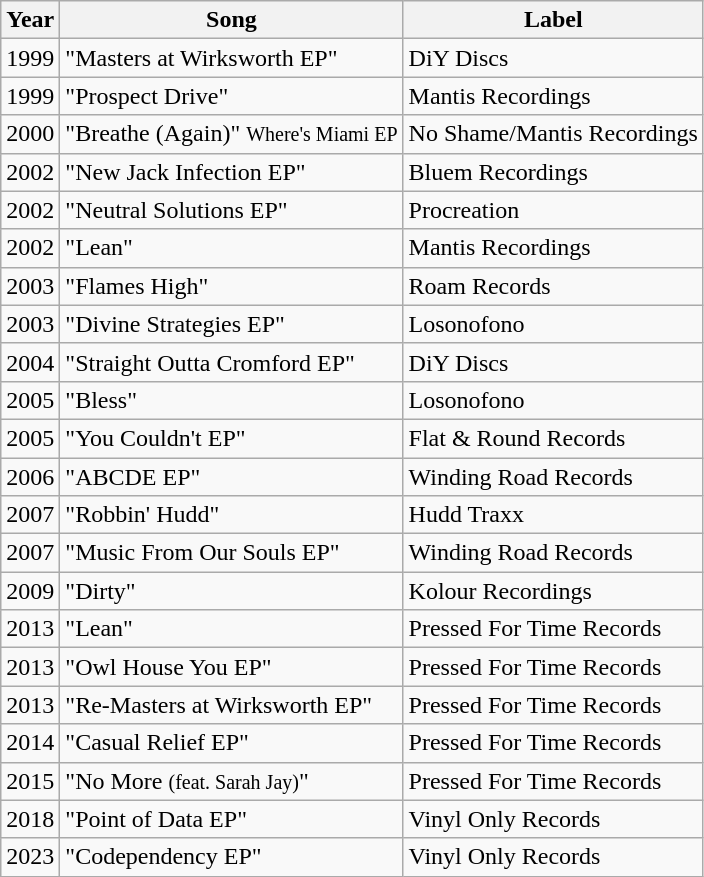<table class="wikitable">
<tr>
<th>Year</th>
<th>Song</th>
<th>Label</th>
</tr>
<tr>
<td>1999</td>
<td>"Masters at Wirksworth EP"</td>
<td>DiY Discs</td>
</tr>
<tr>
<td>1999</td>
<td>"Prospect Drive"</td>
<td>Mantis Recordings</td>
</tr>
<tr>
<td>2000</td>
<td>"Breathe (Again)" <small>Where's Miami EP</small></td>
<td>No Shame/Mantis Recordings</td>
</tr>
<tr>
<td>2002</td>
<td>"New Jack Infection EP"</td>
<td>Bluem Recordings</td>
</tr>
<tr>
<td>2002</td>
<td>"Neutral Solutions EP"</td>
<td>Procreation</td>
</tr>
<tr>
<td>2002</td>
<td>"Lean"</td>
<td>Mantis Recordings</td>
</tr>
<tr>
<td>2003</td>
<td>"Flames High"</td>
<td>Roam Records</td>
</tr>
<tr>
<td>2003</td>
<td>"Divine Strategies EP"</td>
<td>Losonofono</td>
</tr>
<tr>
<td>2004</td>
<td>"Straight Outta Cromford EP"</td>
<td>DiY Discs</td>
</tr>
<tr>
<td>2005</td>
<td>"Bless"</td>
<td>Losonofono</td>
</tr>
<tr>
<td>2005</td>
<td>"You Couldn't EP"</td>
<td>Flat & Round Records</td>
</tr>
<tr>
<td>2006</td>
<td>"ABCDE EP"</td>
<td>Winding Road Records</td>
</tr>
<tr>
<td>2007</td>
<td>"Robbin' Hudd"</td>
<td>Hudd Traxx</td>
</tr>
<tr>
<td>2007</td>
<td>"Music From Our Souls EP"</td>
<td>Winding Road Records</td>
</tr>
<tr>
<td>2009</td>
<td>"Dirty"</td>
<td>Kolour Recordings</td>
</tr>
<tr>
<td>2013</td>
<td>"Lean"</td>
<td>Pressed For Time Records</td>
</tr>
<tr>
<td>2013</td>
<td>"Owl House You EP"</td>
<td>Pressed For Time Records</td>
</tr>
<tr>
<td>2013</td>
<td>"Re-Masters at Wirksworth EP"</td>
<td>Pressed For Time Records</td>
</tr>
<tr>
<td>2014</td>
<td>"Casual Relief EP"</td>
<td>Pressed For Time Records</td>
</tr>
<tr>
<td>2015</td>
<td>"No More <small>(feat. Sarah Jay)</small>"</td>
<td>Pressed For Time Records</td>
</tr>
<tr>
<td>2018</td>
<td>"Point of Data EP"</td>
<td>Vinyl Only Records</td>
</tr>
<tr>
<td>2023</td>
<td>"Codependency EP"</td>
<td>Vinyl Only Records</td>
</tr>
</table>
